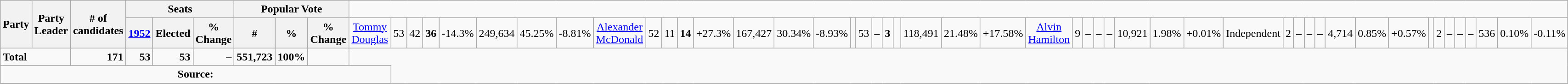<table class="wikitable">
<tr>
<th rowspan=2 colspan=2>Party</th>
<th rowspan=2>Party Leader</th>
<th rowspan=2># of<br>candidates</th>
<th colspan=3>Seats</th>
<th colspan=3>Popular Vote</th>
</tr>
<tr>
<th><a href='#'>1952</a></th>
<th>Elected</th>
<th>% Change</th>
<th>#</th>
<th>%</th>
<th>% Change<br></th>
<td align="center"><a href='#'>Tommy Douglas</a></td>
<td align="right">53</td>
<td align="right">42</td>
<td align="right"><strong>36</strong></td>
<td align="right">-14.3%</td>
<td align="right">249,634</td>
<td align="right">45.25%</td>
<td align="right">-8.81%<br></td>
<td align="center"><a href='#'>Alexander McDonald</a></td>
<td align="right">52</td>
<td align="right">11</td>
<td align="right"><strong>14</strong></td>
<td align="right">+27.3%</td>
<td align="right">167,427</td>
<td align="right">30.34%</td>
<td align="right">-8.93%<br></td>
<td align="center"></td>
<td align="right">53</td>
<td align="right">–</td>
<td align="right"><strong>3</strong></td>
<td align="right"> </td>
<td align="right">118,491</td>
<td align="right">21.48%</td>
<td align="right">+17.58%<br></td>
<td align="center"><a href='#'>Alvin Hamilton</a></td>
<td align="right">9</td>
<td align="right">–</td>
<td align="right">–</td>
<td align="right">–</td>
<td align="right">10,921</td>
<td align="right">1.98%</td>
<td align="right">+0.01%<br></td>
<td colspan=2>Independent</td>
<td align="right">2</td>
<td align="right">–</td>
<td align="right">–</td>
<td align="right">–</td>
<td align="right">4,714</td>
<td align="right">0.85%</td>
<td align="right">+0.57%<br></td>
<td align="center"></td>
<td align="right">2</td>
<td align="right">–</td>
<td align="right">–</td>
<td align="right">–</td>
<td align="right">536</td>
<td align="right">0.10%</td>
<td align="right">-0.11%</td>
</tr>
<tr>
<td colspan=3><strong>Total</strong></td>
<td align="right"><strong>171</strong></td>
<td align="right"><strong>53</strong></td>
<td align="right"><strong>53</strong></td>
<td align="right"><strong>–</strong></td>
<td align="right"><strong>551,723</strong></td>
<td align="right"><strong>100%</strong></td>
<td align="right"> </td>
</tr>
<tr>
<td align="center" colspan=11><strong>Source:</strong> </td>
</tr>
<tr>
</tr>
</table>
